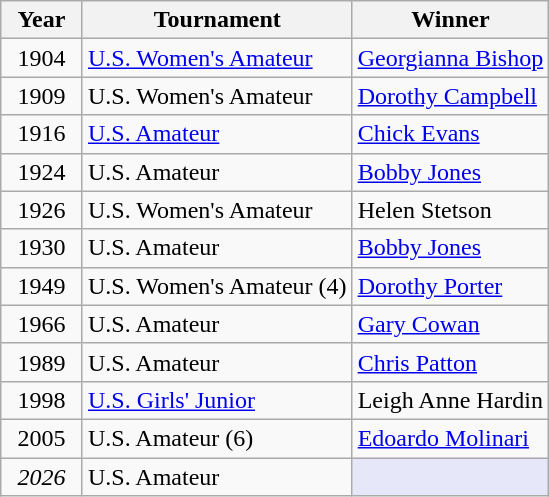<table class="wikitable">
<tr>
<th>  Year  </th>
<th>Tournament</th>
<th>Winner</th>
</tr>
<tr>
<td align=center>1904</td>
<td><a href='#'>U.S. Women's Amateur</a></td>
<td> <a href='#'>Georgianna Bishop</a></td>
</tr>
<tr>
<td align=center>1909</td>
<td>U.S. Women's Amateur</td>
<td> <a href='#'>Dorothy Campbell</a></td>
</tr>
<tr>
<td align=center>1916</td>
<td><a href='#'>U.S. Amateur</a></td>
<td> <a href='#'>Chick Evans</a></td>
</tr>
<tr>
<td align=center>1924</td>
<td>U.S. Amateur</td>
<td> <a href='#'>Bobby Jones</a></td>
</tr>
<tr>
<td align=center>1926</td>
<td>U.S. Women's Amateur</td>
<td> Helen Stetson</td>
</tr>
<tr>
<td align=center>1930</td>
<td>U.S. Amateur</td>
<td> <a href='#'>Bobby Jones</a></td>
</tr>
<tr>
<td align=center>1949</td>
<td>U.S. Women's Amateur (4)</td>
<td> <a href='#'>Dorothy Porter</a></td>
</tr>
<tr>
<td align=center>1966</td>
<td>U.S. Amateur</td>
<td> <a href='#'>Gary Cowan</a></td>
</tr>
<tr>
<td align=center>1989</td>
<td>U.S. Amateur</td>
<td> <a href='#'>Chris Patton</a></td>
</tr>
<tr>
<td align=center>1998</td>
<td><a href='#'>U.S. Girls' Junior</a></td>
<td> Leigh Anne Hardin</td>
</tr>
<tr>
<td align=center>2005</td>
<td>U.S. Amateur (6)</td>
<td> <a href='#'>Edoardo Molinari</a></td>
</tr>
<tr>
<td align=center><em>2026</em></td>
<td>U.S. Amateur</td>
<td style="background:#E6E8FA;"></td>
</tr>
</table>
